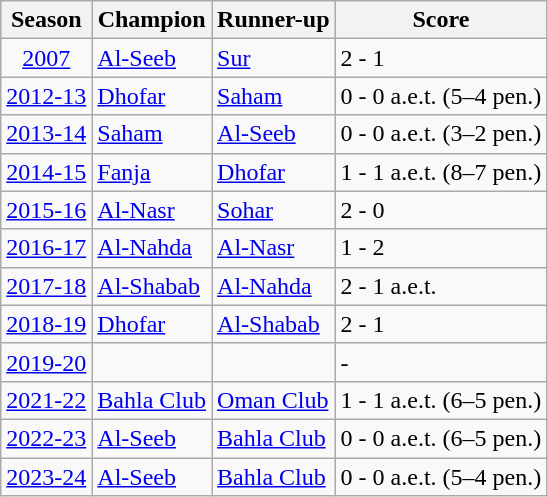<table class="wikitable">
<tr>
<th><strong>Season</strong></th>
<th><strong>Champion</strong></th>
<th><strong>Runner-up</strong></th>
<th><strong>Score</strong></th>
</tr>
<tr>
<td align=center><a href='#'>2007</a></td>
<td><a href='#'>Al-Seeb</a></td>
<td><a href='#'>Sur</a></td>
<td>2 - 1</td>
</tr>
<tr>
<td align=center><a href='#'>2012-13</a></td>
<td><a href='#'>Dhofar</a></td>
<td><a href='#'>Saham</a></td>
<td>0 - 0 a.e.t. (5–4 pen.)</td>
</tr>
<tr>
<td align=center><a href='#'>2013-14</a></td>
<td><a href='#'>Saham</a></td>
<td><a href='#'>Al-Seeb</a></td>
<td>0 - 0 a.e.t. (3–2 pen.)</td>
</tr>
<tr>
<td align=center><a href='#'>2014-15</a></td>
<td><a href='#'>Fanja</a></td>
<td><a href='#'>Dhofar</a></td>
<td>1 - 1 a.e.t. (8–7 pen.)</td>
</tr>
<tr>
<td align=center><a href='#'>2015-16</a></td>
<td><a href='#'>Al-Nasr</a></td>
<td><a href='#'>Sohar</a></td>
<td>2 - 0</td>
</tr>
<tr>
<td align=center><a href='#'>2016-17</a></td>
<td><a href='#'>Al-Nahda</a></td>
<td><a href='#'>Al-Nasr</a></td>
<td>1 - 2</td>
</tr>
<tr>
<td align=center><a href='#'>2017-18</a></td>
<td><a href='#'>Al-Shabab</a></td>
<td><a href='#'>Al-Nahda</a></td>
<td>2 - 1 a.e.t.</td>
</tr>
<tr>
<td align=center><a href='#'>2018-19</a></td>
<td><a href='#'>Dhofar</a></td>
<td><a href='#'>Al-Shabab</a></td>
<td>2 - 1</td>
</tr>
<tr>
<td align=center><a href='#'>2019-20</a></td>
<td></td>
<td></td>
<td>-</td>
</tr>
<tr>
<td align=center><a href='#'>2021-22</a></td>
<td><a href='#'>Bahla Club</a></td>
<td><a href='#'>Oman Club</a></td>
<td>1 - 1 a.e.t. (6–5 pen.)</td>
</tr>
<tr>
<td align=center><a href='#'>2022-23</a></td>
<td><a href='#'>Al-Seeb</a></td>
<td><a href='#'>Bahla Club</a></td>
<td>0 - 0 a.e.t. (6–5 pen.)</td>
</tr>
<tr>
<td align=center><a href='#'>2023-24</a></td>
<td><a href='#'>Al-Seeb</a></td>
<td><a href='#'>Bahla Club</a></td>
<td>0 - 0 a.e.t. (5–4 pen.)</td>
</tr>
</table>
